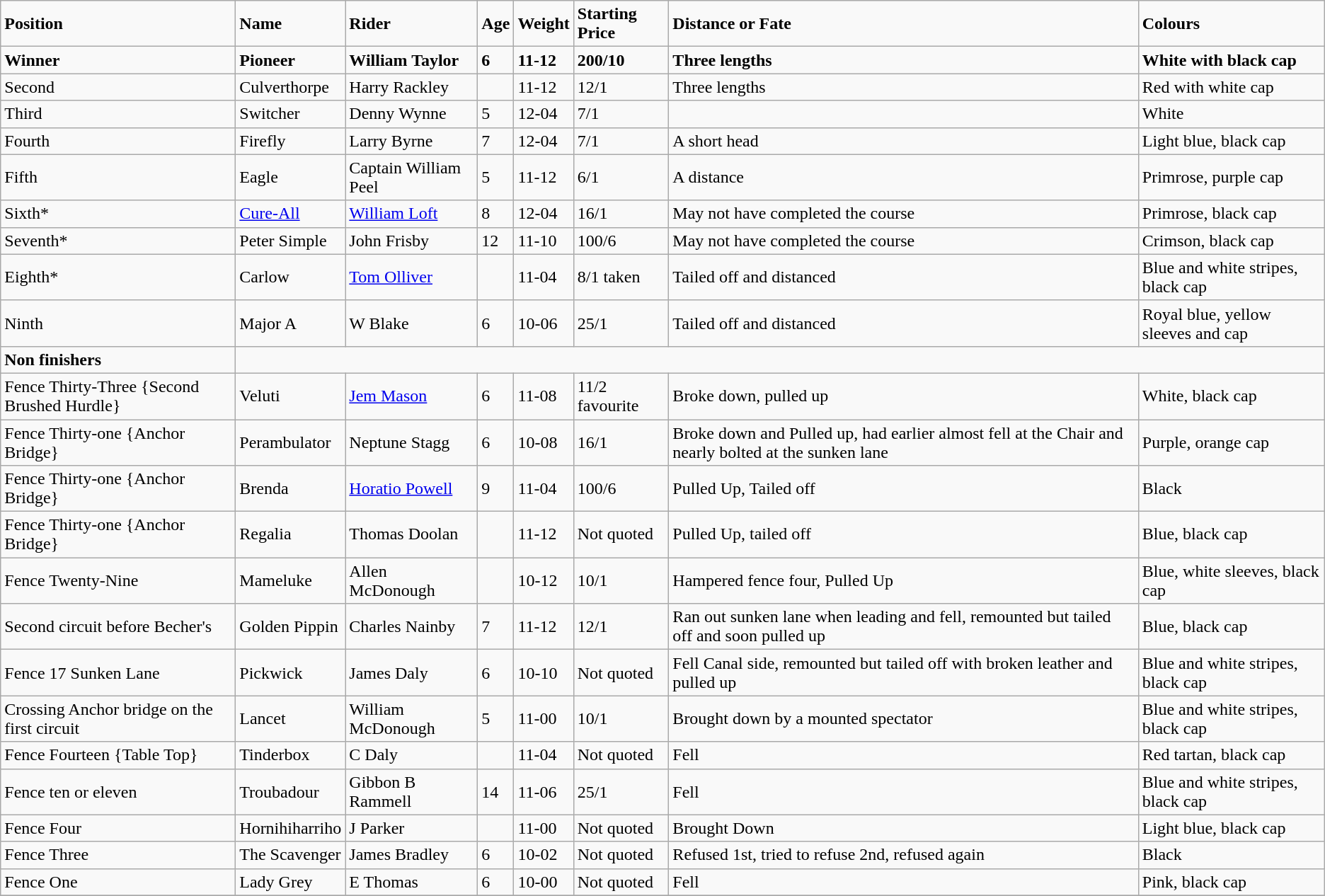<table class="wikitable sortable">
<tr>
<td><strong>Position</strong></td>
<td><strong>Name</strong></td>
<td><strong>Rider</strong></td>
<td><strong>Age</strong></td>
<td><strong>Weight</strong></td>
<td><strong>Starting Price</strong></td>
<td><strong>Distance or Fate</strong></td>
<td><strong>Colours</strong></td>
</tr>
<tr>
<td><strong>Winner</strong></td>
<td><strong>Pioneer</strong></td>
<td><strong>William Taylor</strong></td>
<td><strong>6</strong></td>
<td><strong>11-12</strong></td>
<td><strong>200/10</strong></td>
<td><strong>Three lengths</strong></td>
<td><strong>White with black cap</strong></td>
</tr>
<tr>
<td>Second</td>
<td>Culverthorpe</td>
<td>Harry Rackley</td>
<td></td>
<td>11-12</td>
<td>12/1</td>
<td>Three lengths</td>
<td>Red with white cap</td>
</tr>
<tr>
<td>Third</td>
<td>Switcher</td>
<td>Denny Wynne</td>
<td>5</td>
<td>12-04</td>
<td>7/1</td>
<td></td>
<td>White</td>
</tr>
<tr>
<td>Fourth</td>
<td>Firefly</td>
<td>Larry Byrne</td>
<td>7</td>
<td>12-04</td>
<td>7/1</td>
<td>A short head</td>
<td>Light blue, black cap</td>
</tr>
<tr>
<td>Fifth</td>
<td>Eagle</td>
<td>Captain William Peel</td>
<td>5</td>
<td>11-12</td>
<td>6/1</td>
<td>A distance</td>
<td>Primrose, purple cap</td>
</tr>
<tr>
<td>Sixth*</td>
<td><a href='#'>Cure-All</a></td>
<td><a href='#'>William Loft</a></td>
<td>8</td>
<td>12-04</td>
<td>16/1</td>
<td>May not have completed the course</td>
<td>Primrose, black cap</td>
</tr>
<tr>
<td>Seventh*</td>
<td>Peter Simple</td>
<td>John Frisby</td>
<td>12</td>
<td>11-10</td>
<td>100/6</td>
<td>May not have completed the course</td>
<td>Crimson, black cap</td>
</tr>
<tr>
<td>Eighth*</td>
<td>Carlow</td>
<td><a href='#'>Tom Olliver</a></td>
<td></td>
<td>11-04</td>
<td>8/1 taken</td>
<td>Tailed off and distanced</td>
<td>Blue and white stripes, black cap</td>
</tr>
<tr>
<td>Ninth</td>
<td>Major A</td>
<td>W Blake</td>
<td>6</td>
<td>10-06</td>
<td>25/1</td>
<td>Tailed off and distanced</td>
<td>Royal blue, yellow sleeves and cap</td>
</tr>
<tr>
<td><strong>Non finishers</strong></td>
</tr>
<tr>
<td>Fence Thirty-Three {Second Brushed Hurdle}</td>
<td>Veluti</td>
<td><a href='#'>Jem Mason</a></td>
<td>6</td>
<td>11-08</td>
<td>11/2 favourite</td>
<td>Broke down, pulled up</td>
<td>White, black cap</td>
</tr>
<tr>
<td>Fence Thirty-one {Anchor Bridge}</td>
<td>Perambulator</td>
<td>Neptune Stagg</td>
<td>6</td>
<td>10-08</td>
<td>16/1</td>
<td>Broke down and Pulled up, had earlier almost fell at the Chair and nearly bolted at the sunken lane</td>
<td>Purple, orange cap</td>
</tr>
<tr>
<td>Fence Thirty-one {Anchor Bridge}</td>
<td>Brenda</td>
<td><a href='#'>Horatio Powell</a></td>
<td>9</td>
<td>11-04</td>
<td>100/6</td>
<td>Pulled Up, Tailed off</td>
<td>Black</td>
</tr>
<tr>
<td>Fence Thirty-one {Anchor Bridge}</td>
<td>Regalia</td>
<td>Thomas Doolan</td>
<td></td>
<td>11-12</td>
<td>Not quoted</td>
<td>Pulled Up, tailed off</td>
<td>Blue, black cap</td>
</tr>
<tr>
<td>Fence Twenty-Nine</td>
<td>Mameluke</td>
<td>Allen McDonough</td>
<td></td>
<td>10-12</td>
<td>10/1</td>
<td>Hampered fence four, Pulled Up</td>
<td>Blue, white sleeves, black cap</td>
</tr>
<tr>
<td>Second circuit before Becher's</td>
<td>Golden Pippin</td>
<td>Charles Nainby</td>
<td>7</td>
<td>11-12</td>
<td>12/1</td>
<td>Ran out sunken lane when leading and fell, remounted but tailed off and soon pulled up</td>
<td>Blue, black cap</td>
</tr>
<tr>
<td>Fence 17 Sunken Lane</td>
<td>Pickwick</td>
<td>James Daly</td>
<td>6</td>
<td>10-10</td>
<td>Not quoted</td>
<td>Fell Canal side, remounted but tailed off with broken leather and pulled up</td>
<td>Blue and white stripes, black cap</td>
</tr>
<tr>
<td>Crossing Anchor bridge on the first circuit</td>
<td>Lancet</td>
<td>William McDonough</td>
<td>5</td>
<td>11-00</td>
<td>10/1</td>
<td>Brought down by a mounted spectator</td>
<td>Blue and white stripes, black cap</td>
</tr>
<tr>
<td>Fence Fourteen {Table Top}</td>
<td>Tinderbox</td>
<td>C Daly</td>
<td></td>
<td>11-04</td>
<td>Not quoted</td>
<td>Fell</td>
<td>Red tartan, black cap</td>
</tr>
<tr>
<td>Fence ten or eleven</td>
<td>Troubadour</td>
<td>Gibbon B Rammell</td>
<td>14</td>
<td>11-06</td>
<td>25/1</td>
<td>Fell</td>
<td>Blue and white stripes, black cap</td>
</tr>
<tr>
<td>Fence Four</td>
<td>Hornihiharriho</td>
<td>J Parker</td>
<td></td>
<td>11-00</td>
<td>Not quoted</td>
<td>Brought Down</td>
<td>Light blue, black cap</td>
</tr>
<tr>
<td>Fence Three</td>
<td>The Scavenger</td>
<td>James Bradley</td>
<td>6</td>
<td>10-02</td>
<td>Not quoted</td>
<td>Refused 1st, tried to refuse 2nd, refused again</td>
<td>Black</td>
</tr>
<tr>
<td>Fence One</td>
<td>Lady Grey</td>
<td>E Thomas</td>
<td>6</td>
<td>10-00</td>
<td>Not quoted</td>
<td>Fell</td>
<td>Pink, black cap</td>
</tr>
<tr>
</tr>
</table>
